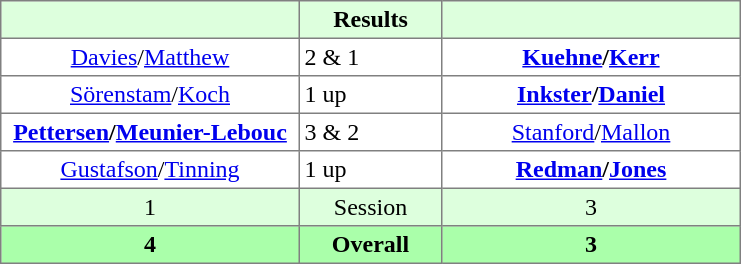<table border="1" cellpadding="3" style="border-collapse:collapse; text-align:center;">
<tr style="background:#dfd;">
<th style="width:12em;"></th>
<th style="width:5.5em;">Results</th>
<th style="width:12em;"></th>
</tr>
<tr>
<td><a href='#'>Davies</a>/<a href='#'>Matthew</a></td>
<td align=left> 2 & 1</td>
<td><strong><a href='#'>Kuehne</a>/<a href='#'>Kerr</a></strong></td>
</tr>
<tr>
<td><a href='#'>Sörenstam</a>/<a href='#'>Koch</a></td>
<td align=left> 1 up</td>
<td><strong><a href='#'>Inkster</a>/<a href='#'>Daniel</a></strong></td>
</tr>
<tr>
<td><strong><a href='#'>Pettersen</a>/<a href='#'>Meunier-Lebouc</a></strong></td>
<td align=left> 3 & 2</td>
<td><a href='#'>Stanford</a>/<a href='#'>Mallon</a></td>
</tr>
<tr>
<td><a href='#'>Gustafson</a>/<a href='#'>Tinning</a></td>
<td align=left> 1 up</td>
<td><strong><a href='#'>Redman</a>/<a href='#'>Jones</a></strong></td>
</tr>
<tr style="background:#dfd;">
<td>1</td>
<td>Session</td>
<td>3</td>
</tr>
<tr style="background:#afa;">
<th>4</th>
<th>Overall</th>
<th>3</th>
</tr>
</table>
